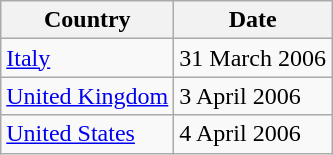<table class="wikitable">
<tr>
<th>Country</th>
<th>Date</th>
</tr>
<tr>
<td><a href='#'>Italy</a></td>
<td>31 March 2006</td>
</tr>
<tr>
<td><a href='#'>United Kingdom</a></td>
<td>3 April 2006</td>
</tr>
<tr>
<td><a href='#'>United States</a></td>
<td>4 April 2006</td>
</tr>
</table>
